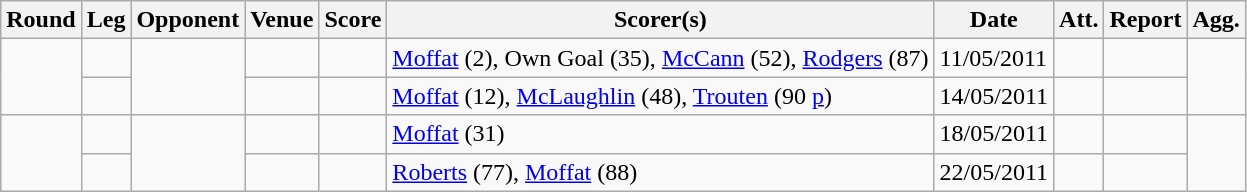<table class="wikitable">
<tr>
<th>Round</th>
<th>Leg</th>
<th>Opponent</th>
<th>Venue</th>
<th>Score</th>
<th>Scorer(s)</th>
<th>Date</th>
<th>Att.</th>
<th>Report</th>
<th>Agg.</th>
</tr>
<tr>
<td rowspan=2></td>
<td></td>
<td rowspan=2></td>
<td></td>
<td></td>
<td><a href='#'>Moffat</a> (2), Own Goal (35), <a href='#'>McCann</a> (52), <a href='#'>Rodgers</a> (87)</td>
<td>11/05/2011</td>
<td></td>
<td></td>
<td rowspan=2></td>
</tr>
<tr>
<td></td>
<td></td>
<td></td>
<td><a href='#'>Moffat</a> (12), <a href='#'>McLaughlin</a> (48), <a href='#'>Trouten</a> (90 <a href='#'>p</a>)</td>
<td>14/05/2011</td>
<td></td>
<td></td>
</tr>
<tr>
<td rowspan=2></td>
<td></td>
<td rowspan=2></td>
<td></td>
<td></td>
<td><a href='#'>Moffat</a> (31)</td>
<td>18/05/2011</td>
<td></td>
<td></td>
<td rowspan=2></td>
</tr>
<tr>
<td></td>
<td></td>
<td></td>
<td><a href='#'>Roberts</a> (77), <a href='#'>Moffat</a> (88)</td>
<td>22/05/2011</td>
<td></td>
<td></td>
</tr>
</table>
